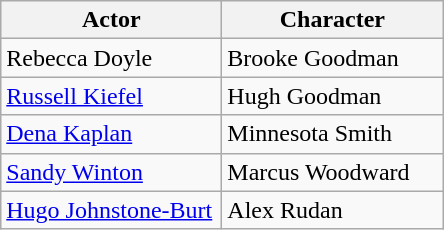<table class="wikitable sortable plainrowheaders">
<tr>
<th scope="col" style="width:140px;">Actor</th>
<th scope="col" style="width:140px;">Character</th>
</tr>
<tr>
<td>Rebecca Doyle</td>
<td>Brooke Goodman</td>
</tr>
<tr>
<td><a href='#'>Russell Kiefel</a></td>
<td>Hugh Goodman</td>
</tr>
<tr>
<td><a href='#'>Dena Kaplan</a></td>
<td>Minnesota Smith</td>
</tr>
<tr>
<td><a href='#'>Sandy Winton</a></td>
<td>Marcus Woodward</td>
</tr>
<tr>
<td><a href='#'>Hugo Johnstone-Burt</a></td>
<td>Alex Rudan</td>
</tr>
</table>
